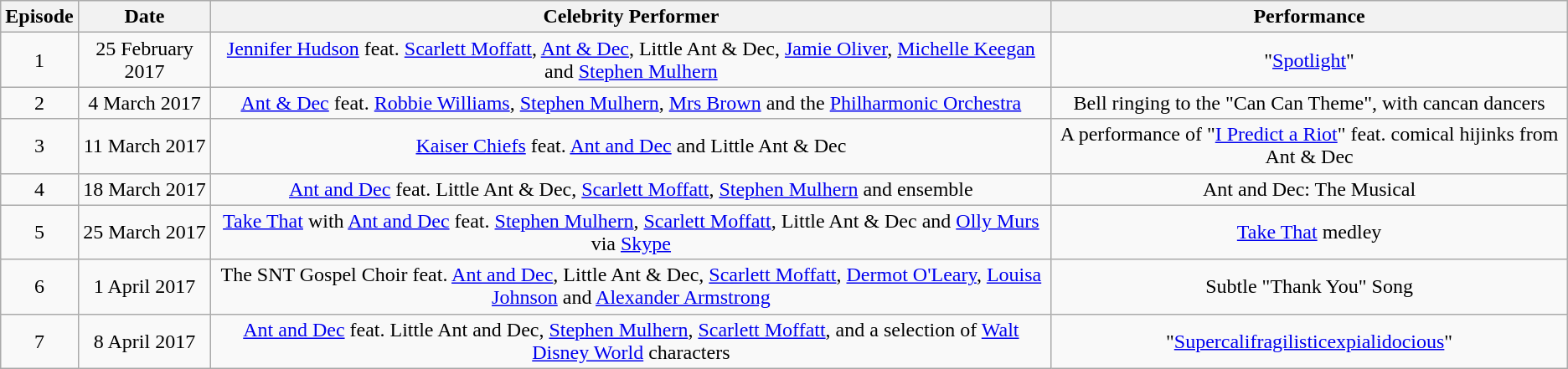<table class="wikitable" style="text-align:center">
<tr>
<th>Episode</th>
<th>Date</th>
<th>Celebrity Performer</th>
<th>Performance</th>
</tr>
<tr>
<td>1</td>
<td>25 February 2017</td>
<td><a href='#'>Jennifer Hudson</a> feat. <a href='#'>Scarlett Moffatt</a>, <a href='#'>Ant & Dec</a>, Little Ant & Dec, <a href='#'>Jamie Oliver</a>, <a href='#'>Michelle Keegan</a> and <a href='#'>Stephen Mulhern</a></td>
<td>"<a href='#'>Spotlight</a>"</td>
</tr>
<tr>
<td>2</td>
<td>4 March 2017</td>
<td><a href='#'>Ant & Dec</a> feat. <a href='#'>Robbie Williams</a>, <a href='#'>Stephen Mulhern</a>, <a href='#'>Mrs Brown</a> and the <a href='#'>Philharmonic Orchestra</a></td>
<td>Bell ringing to the "Can Can Theme", with cancan dancers</td>
</tr>
<tr>
<td>3</td>
<td>11 March 2017</td>
<td><a href='#'>Kaiser Chiefs</a> feat. <a href='#'>Ant and Dec</a> and Little Ant & Dec</td>
<td>A performance of "<a href='#'>I Predict a Riot</a>" feat. comical hijinks from Ant & Dec</td>
</tr>
<tr>
<td>4</td>
<td>18 March 2017</td>
<td><a href='#'>Ant and Dec</a> feat. Little Ant & Dec, <a href='#'>Scarlett Moffatt</a>, <a href='#'>Stephen Mulhern</a> and ensemble</td>
<td>Ant and Dec: The Musical</td>
</tr>
<tr>
<td>5</td>
<td>25 March 2017</td>
<td><a href='#'>Take That</a> with <a href='#'>Ant and Dec</a> feat. <a href='#'>Stephen Mulhern</a>, <a href='#'>Scarlett Moffatt</a>, Little Ant & Dec and <a href='#'>Olly Murs</a> via <a href='#'>Skype</a></td>
<td><a href='#'>Take That</a> medley</td>
</tr>
<tr>
<td>6</td>
<td>1 April 2017</td>
<td>The SNT Gospel Choir feat. <a href='#'>Ant and Dec</a>, Little Ant & Dec, <a href='#'>Scarlett Moffatt</a>, <a href='#'>Dermot O'Leary</a>, <a href='#'>Louisa Johnson</a> and <a href='#'>Alexander Armstrong</a></td>
<td>Subtle "Thank You" Song</td>
</tr>
<tr>
<td>7</td>
<td>8 April 2017</td>
<td><a href='#'>Ant and Dec</a> feat. Little Ant and Dec, <a href='#'>Stephen Mulhern</a>, <a href='#'>Scarlett Moffatt</a>, and a selection of <a href='#'>Walt Disney World</a> characters</td>
<td>"<a href='#'>Supercalifragilisticexpialidocious</a>"</td>
</tr>
</table>
